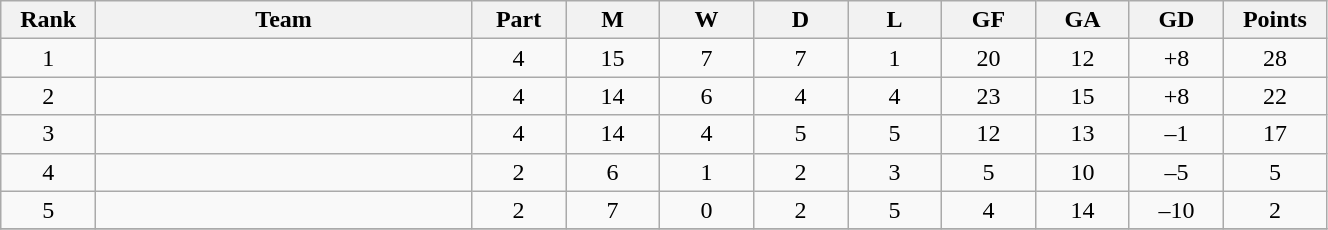<table class="wikitable sortable" width=70% style="text-align:center">
<tr>
<th width=5%>Rank</th>
<th width=20%>Team</th>
<th width=5%>Part</th>
<th width=5%>M</th>
<th width=5%>W</th>
<th width=5%>D</th>
<th width=5%>L</th>
<th width=5%>GF</th>
<th width=5%>GA</th>
<th width=5%>GD</th>
<th width=5%>Points</th>
</tr>
<tr>
<td>1</td>
<td style="text-align:left;"></td>
<td>4</td>
<td>15</td>
<td>7</td>
<td>7</td>
<td>1</td>
<td>20</td>
<td>12</td>
<td>+8</td>
<td>28</td>
</tr>
<tr>
<td>2</td>
<td style="text-align:left;"></td>
<td>4</td>
<td>14</td>
<td>6</td>
<td>4</td>
<td>4</td>
<td>23</td>
<td>15</td>
<td>+8</td>
<td>22</td>
</tr>
<tr>
<td>3</td>
<td style="text-align:left;"></td>
<td>4</td>
<td>14</td>
<td>4</td>
<td>5</td>
<td>5</td>
<td>12</td>
<td>13</td>
<td>–1</td>
<td>17</td>
</tr>
<tr>
<td>4</td>
<td style="text-align:left;"></td>
<td>2</td>
<td>6</td>
<td>1</td>
<td>2</td>
<td>3</td>
<td>5</td>
<td>10</td>
<td>–5</td>
<td>5</td>
</tr>
<tr>
<td>5</td>
<td style="text-align:left;"></td>
<td>2</td>
<td>7</td>
<td>0</td>
<td>2</td>
<td>5</td>
<td>4</td>
<td>14</td>
<td>–10</td>
<td>2</td>
</tr>
<tr>
</tr>
</table>
